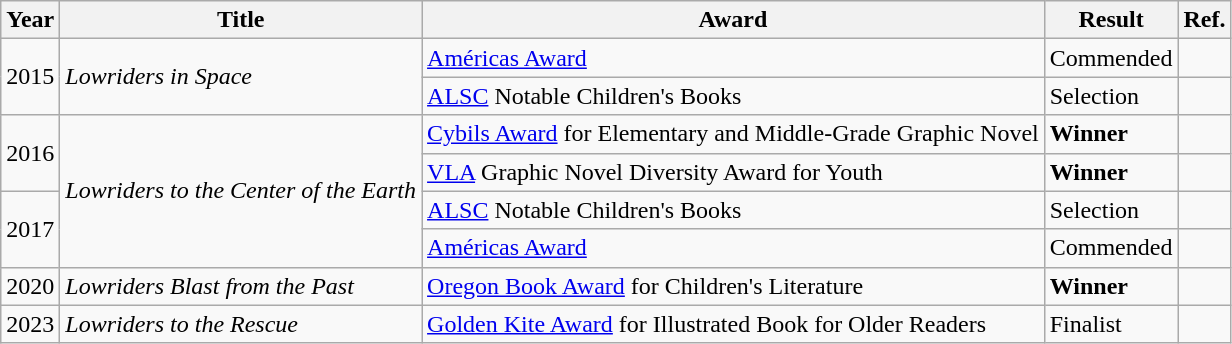<table class="wikitable sortable mw-collapsible">
<tr>
<th>Year</th>
<th>Title</th>
<th>Award</th>
<th>Result</th>
<th>Ref.</th>
</tr>
<tr>
<td rowspan="2">2015</td>
<td rowspan="2"><em>Lowriders in Space</em></td>
<td><a href='#'>Américas Award</a></td>
<td>Commended</td>
<td></td>
</tr>
<tr>
<td><a href='#'>ALSC</a> Notable Children's Books</td>
<td>Selection</td>
<td></td>
</tr>
<tr>
<td rowspan="2">2016</td>
<td rowspan="4"><em>Lowriders to the Center of the Earth</em></td>
<td><a href='#'>Cybils Award</a> for Elementary and Middle-Grade Graphic Novel</td>
<td><strong>Winner</strong></td>
<td></td>
</tr>
<tr>
<td><a href='#'>VLA</a> Graphic Novel Diversity Award for Youth</td>
<td><strong>Winner</strong></td>
<td></td>
</tr>
<tr>
<td rowspan="2">2017</td>
<td><a href='#'>ALSC</a> Notable Children's Books</td>
<td>Selection</td>
<td></td>
</tr>
<tr>
<td><a href='#'>Américas Award</a></td>
<td>Commended</td>
<td></td>
</tr>
<tr>
<td>2020</td>
<td><em>Lowriders Blast from the Past</em></td>
<td><a href='#'>Oregon Book Award</a> for Children's Literature</td>
<td><strong>Winner</strong></td>
<td></td>
</tr>
<tr>
<td>2023</td>
<td><em>Lowriders to the Rescue</em></td>
<td><a href='#'>Golden Kite Award</a> for Illustrated Book for Older Readers</td>
<td>Finalist</td>
<td></td>
</tr>
</table>
